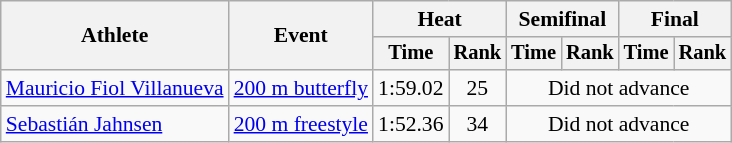<table class=wikitable style="font-size:90%">
<tr>
<th rowspan="2">Athlete</th>
<th rowspan="2">Event</th>
<th colspan="2">Heat</th>
<th colspan="2">Semifinal</th>
<th colspan="2">Final</th>
</tr>
<tr style="font-size:95%">
<th>Time</th>
<th>Rank</th>
<th>Time</th>
<th>Rank</th>
<th>Time</th>
<th>Rank</th>
</tr>
<tr align=center>
<td align=left><a href='#'>Mauricio Fiol Villanueva</a></td>
<td align=left><a href='#'>200 m butterfly</a></td>
<td>1:59.02</td>
<td>25</td>
<td colspan=4>Did not advance</td>
</tr>
<tr align=center>
<td align=left><a href='#'>Sebastián Jahnsen</a></td>
<td align=left><a href='#'>200 m freestyle</a></td>
<td>1:52.36</td>
<td>34</td>
<td colspan=4>Did not advance</td>
</tr>
</table>
